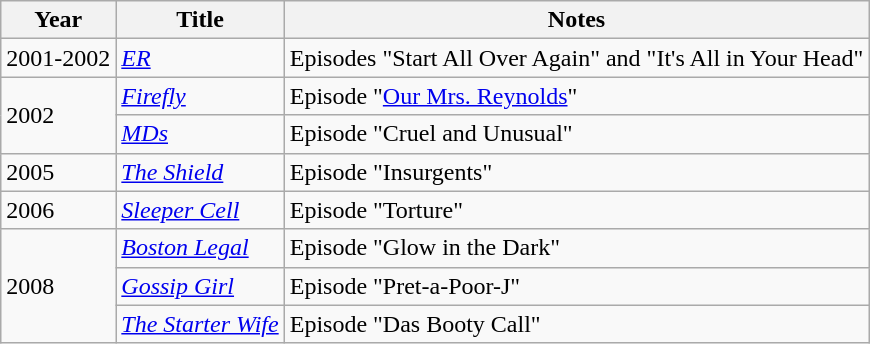<table class="wikitable">
<tr>
<th>Year</th>
<th>Title</th>
<th>Notes</th>
</tr>
<tr>
<td>2001-2002</td>
<td><em><a href='#'>ER</a></em></td>
<td>Episodes "Start All Over Again" and "It's All in Your Head"</td>
</tr>
<tr>
<td rowspan=2>2002</td>
<td><em><a href='#'>Firefly</a></em></td>
<td>Episode "<a href='#'>Our Mrs. Reynolds</a>"</td>
</tr>
<tr>
<td><em><a href='#'>MDs</a></em></td>
<td>Episode "Cruel and Unusual"</td>
</tr>
<tr>
<td>2005</td>
<td><em><a href='#'>The Shield</a></em></td>
<td>Episode "Insurgents"</td>
</tr>
<tr>
<td>2006</td>
<td><em><a href='#'>Sleeper Cell</a></em></td>
<td>Episode "Torture"</td>
</tr>
<tr>
<td rowspan=3>2008</td>
<td><em><a href='#'>Boston Legal</a></em></td>
<td>Episode "Glow in the Dark"</td>
</tr>
<tr>
<td><em><a href='#'>Gossip Girl</a></em></td>
<td>Episode "Pret-a-Poor-J"</td>
</tr>
<tr>
<td><em><a href='#'>The Starter Wife</a></em></td>
<td>Episode "Das Booty Call"</td>
</tr>
</table>
